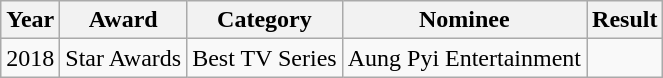<table class="wikitable">
<tr>
<th>Year</th>
<th>Award</th>
<th>Category</th>
<th>Nominee</th>
<th>Result</th>
</tr>
<tr>
<td>2018</td>
<td>Star Awards</td>
<td>Best TV Series</td>
<td>Aung Pyi Entertainment</td>
<td></td>
</tr>
</table>
